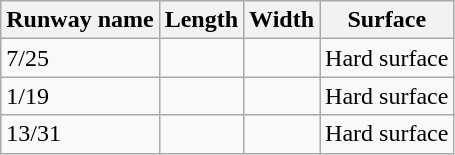<table class="wikitable">
<tr>
<th>Runway name</th>
<th>Length</th>
<th>Width</th>
<th>Surface</th>
</tr>
<tr>
<td>7/25</td>
<td></td>
<td></td>
<td>Hard surface</td>
</tr>
<tr>
<td>1/19</td>
<td></td>
<td></td>
<td>Hard surface</td>
</tr>
<tr>
<td>13/31</td>
<td></td>
<td></td>
<td>Hard surface</td>
</tr>
</table>
